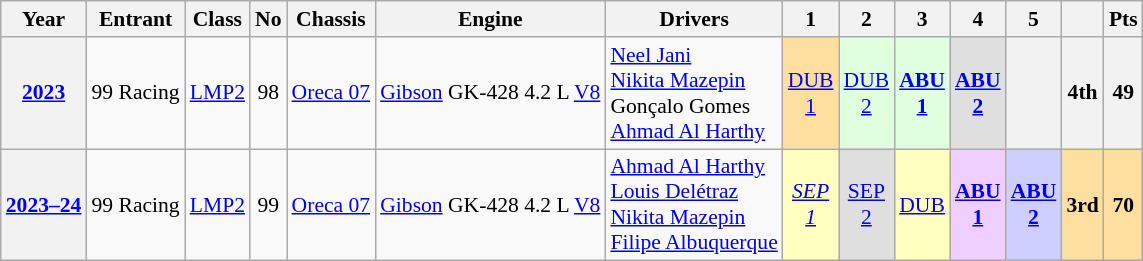<table class="wikitable" style="font-size: 90%; text-align:center">
<tr>
<th>Year</th>
<th>Entrant</th>
<th>Class</th>
<th>No</th>
<th>Chassis</th>
<th>Engine</th>
<th>Drivers</th>
<th>1</th>
<th>2</th>
<th>3</th>
<th>4</th>
<th>5</th>
<th></th>
<th>Pts</th>
</tr>
<tr>
<th><a href='#'>2023</a></th>
<td> 99 Racing</td>
<td><a href='#'>LMP2</a></td>
<td>98</td>
<td><a href='#'>Oreca 07</a></td>
<td><a href='#'>Gibson</a> GK-428 4.2 L <a href='#'>V8</a></td>
<td align="left"> <a href='#'>Neel Jani</a> <br>  <a href='#'>Nikita Mazepin</a> <br>  Gonçalo Gomes <br>  <a href='#'>Ahmad Al Harthy</a></td>
<td style="background:#FFDF9F;"><a href='#'>DUB<br>1</a><br></td>
<td style="background:#DFFFDF;"><a href='#'>DUB<br>2</a><br></td>
<td style="background:#DFFFDF;"><strong><a href='#'>ABU<br>1</a></strong><br></td>
<td style="background:#DFDFDF;"><strong><a href='#'>ABU<br>2</a></strong><br></td>
<th></th>
<th>4th</th>
<th>49</th>
</tr>
<tr>
<th><a href='#'>2023–24</a></th>
<td> 99 Racing</td>
<td><a href='#'>LMP2</a></td>
<td>99</td>
<td><a href='#'>Oreca 07</a></td>
<td><a href='#'>Gibson</a> GK-428 4.2 L <a href='#'>V8</a></td>
<td align="left"> <a href='#'>Ahmad Al Harthy</a> <br>  <a href='#'>Louis Delétraz</a> <br>  <a href='#'>Nikita Mazepin</a> <br>  <a href='#'>Filipe Albuquerque</a></td>
<td style="background:#FFFFBF;"><em><a href='#'>SEP<br>1</a></em><br></td>
<td style="background:#DFDFDF;"><a href='#'>SEP<br>2</a><br></td>
<td style="background:#FFFFBF;"><a href='#'>DUB</a><br></td>
<td style="background:#EFCFFF;"><strong><a href='#'>ABU<br>1</a></strong><br></td>
<td style="background:#CFCFFF;"><strong><a href='#'>ABU<br>2</a></strong><br></td>
<th style="background:#FFDF9F;">3rd</th>
<th style="background:#FFDF9F;">70</th>
</tr>
</table>
